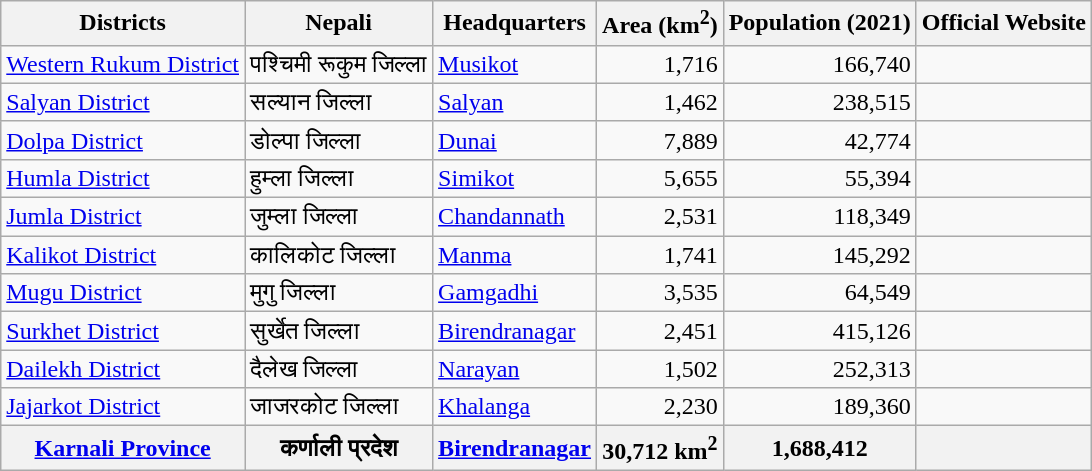<table class="wikitable sortable static-row-numbers static-row-header-text">
<tr style="text-align:center;">
<th>Districts</th>
<th>Nepali</th>
<th>Headquarters</th>
<th>Area (km<sup>2</sup>)</th>
<th>Population (2021)</th>
<th>Official Website</th>
</tr>
<tr>
<td><a href='#'>Western Rukum District</a></td>
<td>पश्चिमी रूकुम जिल्ला</td>
<td><a href='#'>Musikot</a></td>
<td align=right>1,716</td>
<td align=right>166,740</td>
<td></td>
</tr>
<tr>
<td><a href='#'>Salyan District</a></td>
<td>सल्यान जिल्ला</td>
<td><a href='#'>Salyan</a></td>
<td align=right>1,462</td>
<td align=right>238,515</td>
<td></td>
</tr>
<tr>
<td><a href='#'>Dolpa District</a></td>
<td>डोल्पा जिल्ला</td>
<td><a href='#'>Dunai</a></td>
<td align=right>7,889</td>
<td align=right>42,774</td>
<td></td>
</tr>
<tr>
<td><a href='#'>Humla District</a></td>
<td>हुम्ला जिल्ला</td>
<td><a href='#'>Simikot</a></td>
<td align=right>5,655</td>
<td align=right>55,394</td>
<td></td>
</tr>
<tr>
<td><a href='#'>Jumla District</a></td>
<td>जुम्ला जिल्ला</td>
<td><a href='#'>Chandannath</a></td>
<td align=right>2,531</td>
<td align=right>118,349</td>
<td></td>
</tr>
<tr>
<td><a href='#'>Kalikot District</a></td>
<td>कालिकोट जिल्ला</td>
<td><a href='#'>Manma</a></td>
<td align=right>1,741</td>
<td align=right>145,292</td>
<td></td>
</tr>
<tr>
<td><a href='#'>Mugu District</a></td>
<td>मुगु जिल्ला</td>
<td><a href='#'>Gamgadhi</a></td>
<td align=right>3,535</td>
<td align=right>64,549</td>
<td></td>
</tr>
<tr>
<td><a href='#'>Surkhet District</a></td>
<td>सुर्खेत जिल्ला</td>
<td><a href='#'>Birendranagar</a></td>
<td align=right>2,451</td>
<td align=right>415,126</td>
<td></td>
</tr>
<tr>
<td><a href='#'>Dailekh District</a></td>
<td>दैलेख जिल्ला</td>
<td><a href='#'>Narayan</a></td>
<td align=right>1,502</td>
<td align=right>252,313</td>
<td></td>
</tr>
<tr>
<td><a href='#'>Jajarkot District</a></td>
<td>जाजरकोट जिल्ला</td>
<td><a href='#'>Khalanga</a></td>
<td align=right>2,230</td>
<td align=right>189,360</td>
<td></td>
</tr>
<tr>
<th><strong><a href='#'>Karnali Province</a></strong></th>
<th><strong>कर्णाली प्रदेश</strong></th>
<th><strong><a href='#'>Birendranagar</a></strong></th>
<th><strong>30,712 km<sup>2</sup></strong></th>
<th><strong>1,688,412</strong></th>
<th></th>
</tr>
</table>
